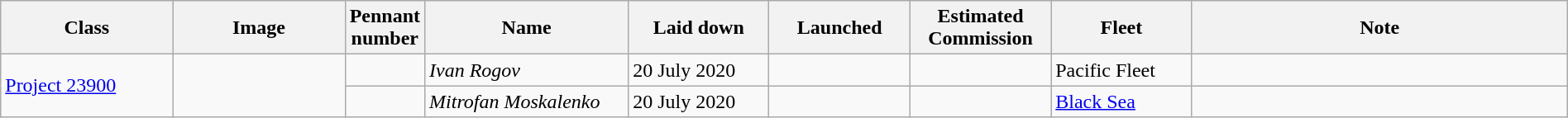<table class="wikitable" style="width:100%;">
<tr>
<th style="width:11%;">Class</th>
<th style="width:11%;">Image</th>
<th style="width:5%;">Pennant number</th>
<th style="width:13%;">Name</th>
<th style="width:9%;">Laid down</th>
<th style="width:9%;">Launched</th>
<th style="width:9%;">Estimated<br>Commission</th>
<th style="width:9%;">Fleet</th>
<th style="width:24%;">Note</th>
</tr>
<tr>
<td rowspan="2"><a href='#'>Project 23900</a></td>
<td rowspan="2"></td>
<td></td>
<td><em>Ivan Rogov</em></td>
<td>20 July 2020</td>
<td></td>
<td></td>
<td>Pacific Fleet</td>
<td></td>
</tr>
<tr>
<td></td>
<td><em>Mitrofan Moskalenko</em></td>
<td>20 July 2020</td>
<td></td>
<td></td>
<td><a href='#'>Black Sea</a></td>
<td></td>
</tr>
</table>
